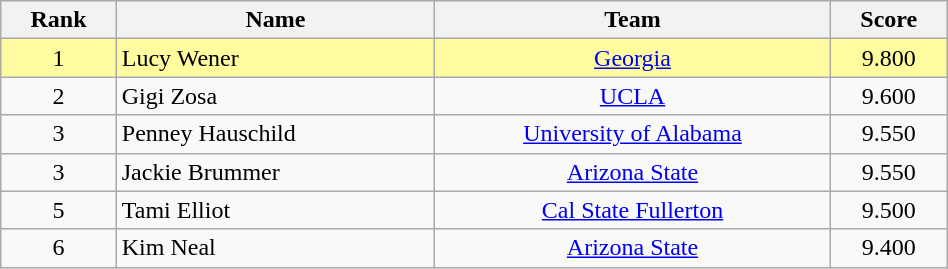<table class="sortable wikitable" style="text-align:center" width=50%>
<tr>
<th>Rank</th>
<th>Name</th>
<th>Team</th>
<th>Score</th>
</tr>
<tr bgcolor=fffca>
<td>1</td>
<td align="left">Lucy Wener</td>
<td><a href='#'>Georgia</a></td>
<td>9.800</td>
</tr>
<tr>
<td>2</td>
<td align="left">Gigi Zosa</td>
<td><a href='#'>UCLA</a></td>
<td>9.600</td>
</tr>
<tr>
<td>3</td>
<td align="left">Penney Hauschild</td>
<td><a href='#'>University of Alabama</a></td>
<td>9.550</td>
</tr>
<tr>
<td>3</td>
<td align="left">Jackie Brummer</td>
<td><a href='#'>Arizona State</a></td>
<td>9.550</td>
</tr>
<tr>
<td>5</td>
<td align="left">Tami Elliot</td>
<td><a href='#'>Cal State Fullerton</a></td>
<td>9.500</td>
</tr>
<tr>
<td>6</td>
<td align="left">Kim Neal</td>
<td><a href='#'>Arizona State</a></td>
<td>9.400</td>
</tr>
</table>
